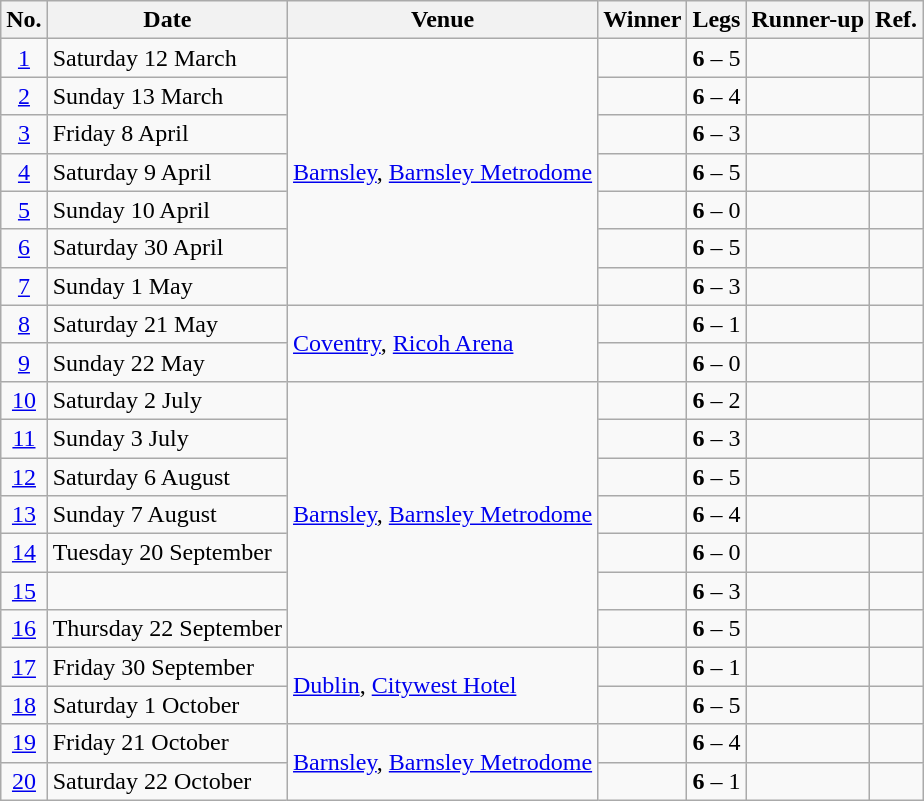<table class="wikitable">
<tr>
<th>No.</th>
<th>Date</th>
<th>Venue</th>
<th>Winner</th>
<th>Legs</th>
<th>Runner-up</th>
<th>Ref.</th>
</tr>
<tr>
<td style="text-align:center"><a href='#'>1</a></td>
<td style="text-align:left">Saturday 12 March</td>
<td rowspan=7 style="text-align:left"> <a href='#'>Barnsley</a>, <a href='#'>Barnsley Metrodome</a></td>
<td style="text-align:right"></td>
<td style="text-align:center"><strong>6</strong> – 5</td>
<td></td>
<td style="text-align:center"></td>
</tr>
<tr>
<td style="text-align:center"><a href='#'>2</a></td>
<td style="text-align:left">Sunday 13 March</td>
<td style="text-align:right"></td>
<td style="text-align:center"><strong>6</strong> – 4</td>
<td></td>
<td style="text-align:center"></td>
</tr>
<tr>
<td style="text-align:center"><a href='#'>3</a></td>
<td style="text-align:left">Friday 8 April</td>
<td style="text-align:right"></td>
<td style="text-align:center"><strong>6</strong> – 3</td>
<td></td>
<td style="text-align:center"></td>
</tr>
<tr>
<td style="text-align:center"><a href='#'>4</a></td>
<td style="text-align:left">Saturday 9 April</td>
<td style="text-align:right"></td>
<td style="text-align:center"><strong>6</strong> – 5</td>
<td></td>
<td style="text-align:center"></td>
</tr>
<tr>
<td style="text-align:center"><a href='#'>5</a></td>
<td style="text-align:left">Sunday 10 April</td>
<td style="text-align:right"></td>
<td style="text-align:center"><strong>6</strong> – 0</td>
<td></td>
<td style="text-align:center"></td>
</tr>
<tr>
<td style="text-align:center"><a href='#'>6</a></td>
<td style="text-align:left">Saturday 30 April</td>
<td style="text-align:right"></td>
<td style="text-align:center"><strong>6</strong> – 5</td>
<td></td>
<td style="text-align:center"></td>
</tr>
<tr>
<td style="text-align:center"><a href='#'>7</a></td>
<td style="text-align:left">Sunday 1 May</td>
<td style="text-align:right"></td>
<td style="text-align:center"><strong>6</strong> – 3</td>
<td></td>
<td style="text-align:center"></td>
</tr>
<tr>
<td style="text-align:center"><a href='#'>8</a></td>
<td style="text-align:left">Saturday 21 May</td>
<td rowspan=2 style="text-align:left"> <a href='#'>Coventry</a>, <a href='#'>Ricoh Arena</a></td>
<td style="text-align:right"></td>
<td style="text-align:center"><strong>6</strong> – 1</td>
<td></td>
<td style="text-align:center"></td>
</tr>
<tr>
<td style="text-align:center"><a href='#'>9</a></td>
<td style="text-align:left">Sunday 22 May</td>
<td style="text-align:right"></td>
<td style="text-align:center"><strong>6</strong> – 0</td>
<td></td>
<td style="text-align:center"></td>
</tr>
<tr>
<td style="text-align:center"><a href='#'>10</a></td>
<td style="text-align:left">Saturday 2 July</td>
<td rowspan=7 style="text-align:left"> <a href='#'>Barnsley</a>, <a href='#'>Barnsley Metrodome</a></td>
<td style="text-align:right"></td>
<td style="text-align:center"><strong>6</strong> – 2</td>
<td></td>
<td style="text-align:center"></td>
</tr>
<tr>
<td style="text-align:center"><a href='#'>11</a></td>
<td style="text-align:left">Sunday 3 July</td>
<td style="text-align:right"></td>
<td style="text-align:center"><strong>6</strong> – 3</td>
<td></td>
<td style="text-align:center"></td>
</tr>
<tr>
<td style="text-align:center"><a href='#'>12</a></td>
<td style="text-align:left">Saturday 6 August</td>
<td style="text-align:right"></td>
<td style="text-align:center"><strong>6</strong> – 5</td>
<td></td>
<td style="text-align:center"></td>
</tr>
<tr>
<td style="text-align:center"><a href='#'>13</a></td>
<td style="text-align:left">Sunday 7 August</td>
<td style="text-align:right"></td>
<td style="text-align:center"><strong>6</strong> – 4</td>
<td></td>
<td style="text-align:center"></td>
</tr>
<tr>
<td style="text-align:center"><a href='#'>14</a></td>
<td style="text-align:left">Tuesday 20 September</td>
<td style="text-align:right"></td>
<td style="text-align:center"><strong>6</strong> – 0</td>
<td></td>
<td style="text-align:center"></td>
</tr>
<tr>
<td style="text-align:center"><a href='#'>15</a></td>
<td style="text-align:left"></td>
<td style="text-align:right"></td>
<td style="text-align:center"><strong>6</strong> – 3</td>
<td></td>
<td style="text-align:center"></td>
</tr>
<tr>
<td style="text-align:center"><a href='#'>16</a></td>
<td style="text-align:left">Thursday 22 September</td>
<td style="text-align:right"></td>
<td style="text-align:center"><strong>6</strong> – 5</td>
<td></td>
<td style="text-align:center"></td>
</tr>
<tr>
<td style="text-align:center"><a href='#'>17</a></td>
<td style="text-align:left">Friday 30 September</td>
<td rowspan=2 style="text-align:left"> <a href='#'>Dublin</a>, <a href='#'>Citywest Hotel</a></td>
<td style="text-align:right"></td>
<td style="text-align:center"><strong>6</strong> – 1</td>
<td></td>
<td style="text-align:center"></td>
</tr>
<tr>
<td style="text-align:center"><a href='#'>18</a></td>
<td style="text-align:left">Saturday 1 October</td>
<td style="text-align:right"></td>
<td style="text-align:center"><strong>6</strong> – 5</td>
<td></td>
<td style="text-align:center"></td>
</tr>
<tr>
<td style="text-align:center"><a href='#'>19</a></td>
<td style="text-align:left">Friday 21 October</td>
<td rowspan=2 style="text-align:left"> <a href='#'>Barnsley</a>, <a href='#'>Barnsley Metrodome</a></td>
<td style="text-align:right"></td>
<td style="text-align:center"><strong>6</strong> – 4</td>
<td></td>
<td style="text-align:center"></td>
</tr>
<tr>
<td style="text-align:center"><a href='#'>20</a></td>
<td style="text-align:left">Saturday 22 October</td>
<td style="text-align:right"></td>
<td style="text-align:center"><strong>6</strong> – 1</td>
<td></td>
<td style="text-align:center"></td>
</tr>
</table>
